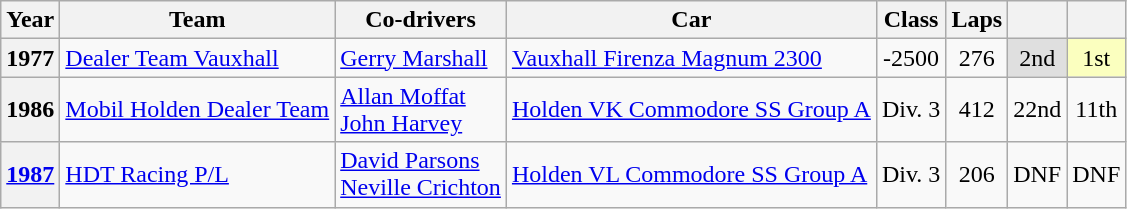<table class="wikitable" style="text-align:center">
<tr>
<th>Year</th>
<th>Team</th>
<th>Co-drivers</th>
<th>Car</th>
<th>Class</th>
<th>Laps</th>
<th></th>
<th></th>
</tr>
<tr>
<th>1977</th>
<td align="left"> <a href='#'>Dealer Team Vauxhall</a></td>
<td align="left"> <a href='#'>Gerry Marshall</a></td>
<td align="left"><a href='#'>Vauxhall Firenza Magnum 2300</a></td>
<td>-2500</td>
<td>276</td>
<td style="background:#dfdfdf;">2nd</td>
<td style="background:#fbffbf;">1st</td>
</tr>
<tr>
<th>1986</th>
<td align="left"> <a href='#'>Mobil Holden Dealer Team</a></td>
<td align="left"> <a href='#'>Allan Moffat</a><br> <a href='#'>John Harvey</a></td>
<td align="left"><a href='#'>Holden VK Commodore SS Group A</a></td>
<td>Div. 3</td>
<td>412</td>
<td>22nd</td>
<td>11th</td>
</tr>
<tr>
<th><a href='#'>1987</a></th>
<td align="left"> <a href='#'>HDT Racing P/L</a></td>
<td align="left"> <a href='#'>David Parsons</a><br> <a href='#'>Neville Crichton</a></td>
<td align="left"><a href='#'>Holden VL Commodore SS Group A</a></td>
<td>Div. 3</td>
<td>206</td>
<td>DNF</td>
<td>DNF</td>
</tr>
</table>
